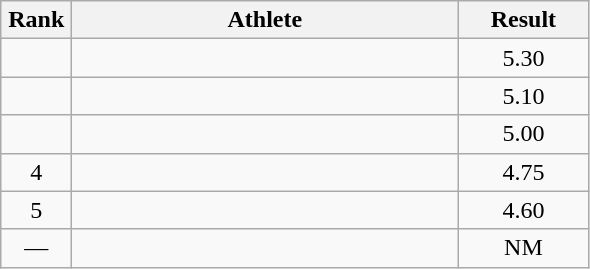<table class=wikitable style="text-align:center">
<tr>
<th width=40>Rank</th>
<th width=250>Athlete</th>
<th width=80>Result</th>
</tr>
<tr>
<td></td>
<td align=left></td>
<td>5.30</td>
</tr>
<tr>
<td></td>
<td align=left></td>
<td>5.10</td>
</tr>
<tr>
<td></td>
<td align=left></td>
<td>5.00</td>
</tr>
<tr>
<td>4</td>
<td align=left></td>
<td>4.75</td>
</tr>
<tr>
<td>5</td>
<td align=left></td>
<td>4.60</td>
</tr>
<tr>
<td>—</td>
<td align=left></td>
<td>NM</td>
</tr>
</table>
